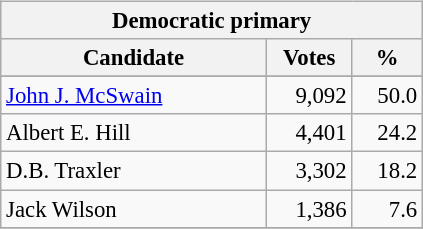<table class="wikitable" align="left" style="margin: 1em 1em 1em 0; font-size: 95%;">
<tr>
<th colspan="3">Democratic primary</th>
</tr>
<tr>
<th colspan="1" style="width: 170px">Candidate</th>
<th style="width: 50px">Votes</th>
<th style="width: 40px">%</th>
</tr>
<tr>
</tr>
<tr>
<td><a href='#'>John J. McSwain</a></td>
<td align="right">9,092</td>
<td align="right">50.0</td>
</tr>
<tr>
<td>Albert E. Hill</td>
<td align="right">4,401</td>
<td align="right">24.2</td>
</tr>
<tr>
<td>D.B. Traxler</td>
<td align="right">3,302</td>
<td align="right">18.2</td>
</tr>
<tr>
<td>Jack Wilson</td>
<td align="right">1,386</td>
<td align="right">7.6</td>
</tr>
<tr>
</tr>
</table>
